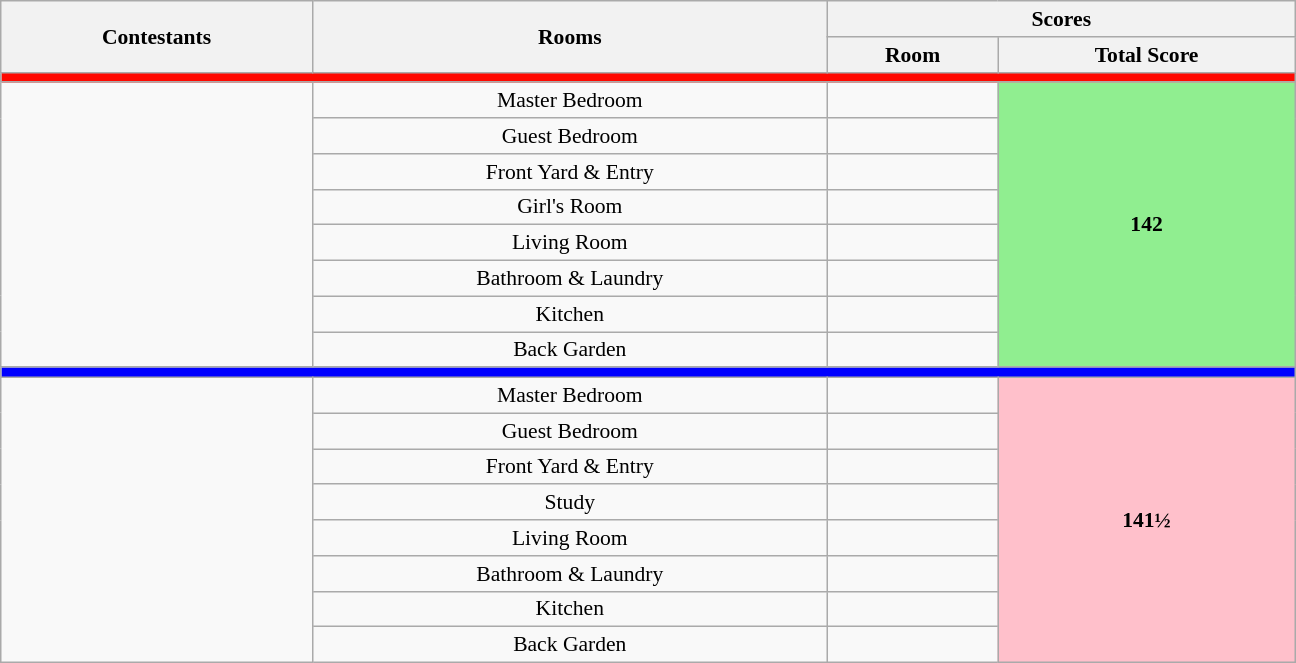<table class="wikitable plainrowheaders" style="text-align:center; font-size:90%; width:60em;">
<tr>
<th rowspan="2">Contestants</th>
<th rowspan="2">Rooms</th>
<th colspan="2">Scores</th>
</tr>
<tr>
<th>Room</th>
<th>Total Score</th>
</tr>
<tr>
<td colspan="4" style="background:#FF0800; color:white;"> </td>
</tr>
<tr>
<td rowspan="8"></td>
<td>Master Bedroom</td>
<td></td>
<td rowspan="8" style="background:#90EE90"><strong>142</strong></td>
</tr>
<tr>
<td>Guest Bedroom</td>
<td></td>
</tr>
<tr>
<td>Front Yard & Entry</td>
<td></td>
</tr>
<tr>
<td>Girl's Room</td>
<td></td>
</tr>
<tr>
<td>Living Room</td>
<td></td>
</tr>
<tr>
<td>Bathroom & Laundry</td>
<td></td>
</tr>
<tr>
<td>Kitchen</td>
<td></td>
</tr>
<tr>
<td>Back Garden</td>
<td></td>
</tr>
<tr>
<td colspan="4" style="background:blue; color:white;"> </td>
</tr>
<tr>
<td rowspan="10"></td>
<td>Master Bedroom</td>
<td></td>
<td rowspan="10" style="background:#FFC0CB" fail><strong>141½</strong></td>
</tr>
<tr>
<td>Guest Bedroom</td>
<td></td>
</tr>
<tr>
<td>Front Yard & Entry</td>
<td></td>
</tr>
<tr>
<td>Study</td>
<td></td>
</tr>
<tr>
<td>Living Room</td>
<td></td>
</tr>
<tr>
<td>Bathroom & Laundry</td>
<td></td>
</tr>
<tr>
<td>Kitchen</td>
<td></td>
</tr>
<tr>
<td>Back Garden</td>
<td></td>
</tr>
</table>
